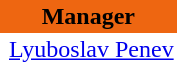<table class="toccolours" border="0" cellpadding="2" cellspacing="0" align="left" style="margin:0.5em;">
<tr>
<th colspan="2" align="center" bgcolor="#ee6611"><span>Manager</span></th>
</tr>
<tr>
<td></td>
<td> <a href='#'>Lyuboslav Penev</a></td>
</tr>
</table>
